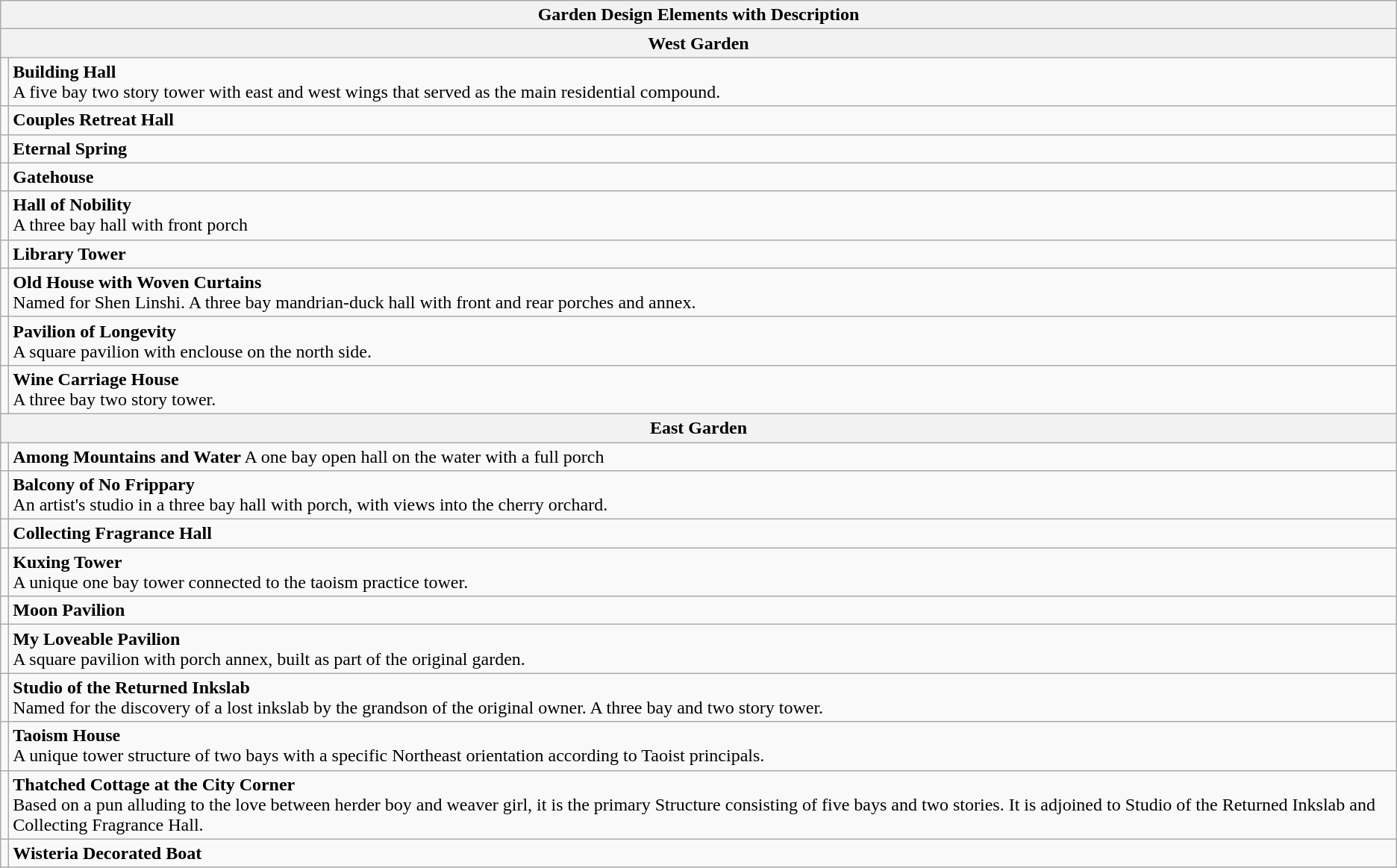<table class="wikitable collapsible collapsed">
<tr>
<th colspan="2">Garden Design Elements with Description</th>
</tr>
<tr ->
<th colspan="2">West Garden</th>
</tr>
<tr ->
<td align="center"></td>
<td><strong>Building Hall</strong><br>A five bay two story tower with east and west wings that served as the main residential compound.</td>
</tr>
<tr ->
<td align="center"></td>
<td><strong>Couples Retreat Hall</strong></td>
</tr>
<tr ->
<td align="center"></td>
<td><strong>Eternal Spring</strong></td>
</tr>
<tr ->
<td align="center"></td>
<td><strong>Gatehouse</strong></td>
</tr>
<tr ->
<td align="center"></td>
<td><strong>Hall of Nobility</strong><br>A three bay hall with front porch</td>
</tr>
<tr ->
<td align="center"></td>
<td><strong>Library Tower</strong></td>
</tr>
<tr ->
<td align="center"></td>
<td><strong>Old House with Woven Curtains</strong><br>Named for Shen Linshi.  A three bay mandrian-duck hall with front and rear porches and annex.</td>
</tr>
<tr ->
<td align="center"></td>
<td><strong>Pavilion of Longevity</strong><br>A square pavilion with enclouse on the north side.</td>
</tr>
<tr ->
<td align="center"></td>
<td><strong>Wine Carriage House</strong><br>A three bay two story tower.</td>
</tr>
<tr>
<th colspan="2">East Garden</th>
</tr>
<tr ->
<td align="center"></td>
<td><strong>Among Mountains and Water</strong> A one bay open hall on the water with a full porch</td>
</tr>
<tr ->
<td align="center"></td>
<td><strong>Balcony of No Frippary</strong><br>An artist's studio in a three bay hall with porch, with views into the cherry orchard.</td>
</tr>
<tr ->
<td align="center"></td>
<td><strong>Collecting Fragrance Hall</strong></td>
</tr>
<tr ->
<td align="center"></td>
<td><strong>Kuxing Tower</strong><br>A unique one bay tower connected to the taoism practice tower.</td>
</tr>
<tr ->
<td align="center"></td>
<td><strong>Moon Pavilion</strong></td>
</tr>
<tr ->
<td align="center"></td>
<td><strong>My Loveable Pavilion</strong><br>A square pavilion with porch annex, built as part of the original garden.</td>
</tr>
<tr ->
<td align="center"></td>
<td><strong>Studio of the Returned Inkslab</strong><br>Named for the discovery of a lost inkslab by the grandson of the original owner.  A three bay and two story tower.</td>
</tr>
<tr ->
<td align="center"></td>
<td><strong>Taoism House</strong><br>A unique tower structure of two bays with a  specific Northeast orientation according to Taoist principals.</td>
</tr>
<tr ->
<td align="center"></td>
<td><strong>Thatched Cottage at the City Corner</strong><br>Based on a pun alluding to the love between herder boy and weaver girl, it is the primary Structure consisting of five bays and two stories.  It is adjoined to Studio of the Returned Inkslab and Collecting Fragrance Hall.</td>
</tr>
<tr ->
<td align="center"></td>
<td><strong>Wisteria Decorated Boat</strong></td>
</tr>
</table>
